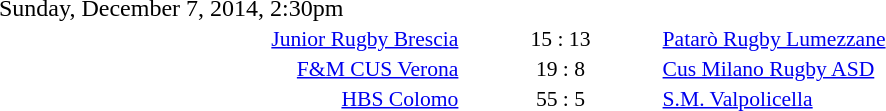<table style="width:70%;" cellspacing="1">
<tr>
<th width=35%></th>
<th width=15%></th>
<th></th>
</tr>
<tr>
<td>Sunday, December 7, 2014, 2:30pm</td>
</tr>
<tr style=font-size:90%>
<td align=right><a href='#'>Junior Rugby Brescia</a></td>
<td align=center>15 : 13</td>
<td><a href='#'>Patarò Rugby Lumezzane</a></td>
</tr>
<tr style=font-size:90%>
<td align=right><a href='#'>F&M CUS Verona</a></td>
<td align=center>19 : 8</td>
<td><a href='#'>Cus Milano Rugby ASD</a></td>
</tr>
<tr style=font-size:90%>
<td align=right><a href='#'>HBS Colomo</a></td>
<td align=center>55 : 5</td>
<td><a href='#'>S.M. Valpolicella</a></td>
</tr>
</table>
